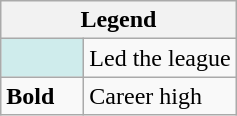<table class="wikitable">
<tr>
<th colspan="2">Legend</th>
</tr>
<tr>
<td style="background:#cfecec; width:3em;"></td>
<td>Led the league</td>
</tr>
<tr>
<td><strong>Bold</strong></td>
<td>Career high</td>
</tr>
</table>
